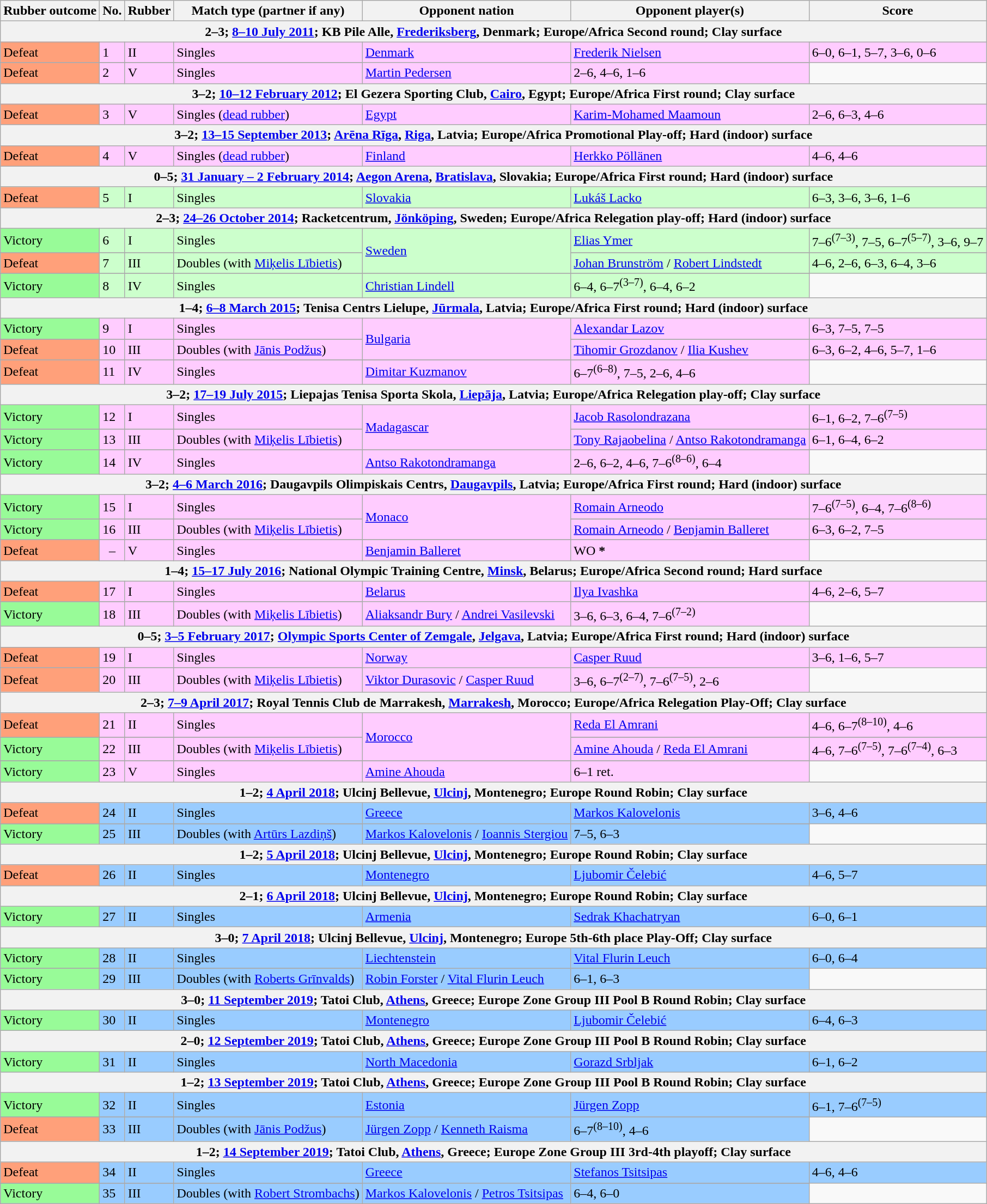<table class=wikitable>
<tr>
<th>Rubber outcome</th>
<th>No.</th>
<th>Rubber</th>
<th>Match type (partner if any)</th>
<th>Opponent nation</th>
<th>Opponent player(s)</th>
<th>Score</th>
</tr>
<tr>
<th colspan=7>2–3; <a href='#'>8–10 July 2011</a>; KB Pile Alle, <a href='#'>Frederiksberg</a>, Denmark; Europe/Africa Second round; Clay surface</th>
</tr>
<tr bgcolor=#FFCCFF>
<td bgcolor=FFA07A>Defeat</td>
<td>1</td>
<td>II</td>
<td>Singles</td>
<td rowspan=2> <a href='#'>Denmark</a></td>
<td><a href='#'>Frederik Nielsen</a></td>
<td>6–0, 6–1, 5–7, 3–6, 0–6</td>
</tr>
<tr>
</tr>
<tr bgcolor=#FFCCFF>
<td bgcolor=FFA07A>Defeat</td>
<td>2</td>
<td>V</td>
<td>Singles</td>
<td><a href='#'>Martin Pedersen</a></td>
<td>2–6, 4–6, 1–6</td>
</tr>
<tr>
<th colspan=7>3–2; <a href='#'>10–12 February 2012</a>; El Gezera Sporting Club, <a href='#'>Cairo</a>, Egypt; Europe/Africa First round; Clay surface</th>
</tr>
<tr bgcolor=#FFCCFF>
<td bgcolor=FFA07A>Defeat</td>
<td>3</td>
<td>V</td>
<td>Singles (<a href='#'>dead rubber</a>)</td>
<td> <a href='#'>Egypt</a></td>
<td><a href='#'>Karim-Mohamed Maamoun</a></td>
<td>2–6, 6–3, 4–6</td>
</tr>
<tr>
<th colspan=7>3–2; <a href='#'>13–15 September 2013</a>; <a href='#'>Arēna Rīga</a>, <a href='#'>Riga</a>, Latvia; Europe/Africa Promotional Play-off; Hard (indoor) surface</th>
</tr>
<tr bgcolor=#FFCCFF>
<td bgcolor=FFA07A>Defeat</td>
<td>4</td>
<td>V</td>
<td>Singles (<a href='#'>dead rubber</a>)</td>
<td> <a href='#'>Finland</a></td>
<td><a href='#'>Herkko Pöllänen</a></td>
<td>4–6, 4–6</td>
</tr>
<tr>
<th colspan=7>0–5; <a href='#'>31 January – 2 February 2014</a>; <a href='#'>Aegon Arena</a>, <a href='#'>Bratislava</a>, Slovakia; Europe/Africa First round; Hard (indoor) surface</th>
</tr>
<tr bgcolor=#CCFFCC>
<td bgcolor=FFA07A>Defeat</td>
<td>5</td>
<td>I</td>
<td>Singles</td>
<td> <a href='#'>Slovakia</a></td>
<td><a href='#'>Lukáš Lacko</a></td>
<td>6–3, 3–6, 3–6, 1–6</td>
</tr>
<tr>
<th colspan=7>2–3; <a href='#'>24–26 October 2014</a>; Racketcentrum, <a href='#'>Jönköping</a>, Sweden; Europe/Africa Relegation play-off; Hard (indoor) surface</th>
</tr>
<tr bgcolor=#CCFFCC>
<td bgcolor=98FB98>Victory</td>
<td>6</td>
<td>I</td>
<td>Singles</td>
<td rowspan=3> <a href='#'>Sweden</a></td>
<td><a href='#'>Elias Ymer</a></td>
<td>7–6<sup>(7–3)</sup>, 7–5, 6–7<sup>(5–7)</sup>, 3–6, 9–7</td>
</tr>
<tr>
</tr>
<tr bgcolor=#CCFFCC>
<td bgcolor=FFA07A>Defeat</td>
<td>7</td>
<td>III</td>
<td>Doubles (with <a href='#'>Miķelis Lībietis</a>)</td>
<td><a href='#'>Johan Brunström</a> / <a href='#'>Robert Lindstedt</a></td>
<td>4–6, 2–6, 6–3, 6–4, 3–6</td>
</tr>
<tr>
</tr>
<tr bgcolor=#CCFFCC>
<td bgcolor=98FB98>Victory</td>
<td>8</td>
<td>IV</td>
<td>Singles</td>
<td><a href='#'>Christian Lindell</a></td>
<td>6–4, 6–7<sup>(3–7)</sup>, 6–4, 6–2</td>
</tr>
<tr>
<th colspan=7>1–4; <a href='#'>6–8 March 2015</a>; Tenisa Centrs Lielupe, <a href='#'>Jūrmala</a>, Latvia; Europe/Africa First round; Hard (indoor) surface</th>
</tr>
<tr bgcolor=#FFCCFF>
<td bgcolor=98FB98>Victory</td>
<td>9</td>
<td>I</td>
<td>Singles</td>
<td rowspan=3> <a href='#'>Bulgaria</a></td>
<td><a href='#'>Alexandar Lazov</a></td>
<td>6–3, 7–5, 7–5</td>
</tr>
<tr>
</tr>
<tr bgcolor=#FFCCFF>
<td bgcolor=FFA07A>Defeat</td>
<td>10</td>
<td>III</td>
<td>Doubles (with <a href='#'>Jānis Podžus</a>)</td>
<td><a href='#'>Tihomir Grozdanov</a> / <a href='#'>Ilia Kushev</a></td>
<td>6–3, 6–2, 4–6, 5–7, 1–6</td>
</tr>
<tr>
</tr>
<tr bgcolor=#FFCCFF>
<td bgcolor=FFA07A>Defeat</td>
<td>11</td>
<td>IV</td>
<td>Singles</td>
<td><a href='#'>Dimitar Kuzmanov</a></td>
<td>6–7<sup>(6–8)</sup>, 7–5, 2–6, 4–6</td>
</tr>
<tr>
<th colspan=7>3–2; <a href='#'>17–19 July 2015</a>; Liepajas Tenisa Sporta Skola, <a href='#'>Liepāja</a>, Latvia; Europe/Africa Relegation play-off; Clay surface</th>
</tr>
<tr bgcolor=#FFCCFF>
<td bgcolor=98FB98>Victory</td>
<td>12</td>
<td>I</td>
<td>Singles</td>
<td rowspan=3> <a href='#'>Madagascar</a></td>
<td><a href='#'>Jacob Rasolondrazana</a></td>
<td>6–1, 6–2, 7–6<sup>(7–5)</sup></td>
</tr>
<tr>
</tr>
<tr bgcolor=#FFCCFF>
<td bgcolor=98FB98>Victory</td>
<td>13</td>
<td>III</td>
<td>Doubles (with <a href='#'>Miķelis Lībietis</a>)</td>
<td><a href='#'>Tony Rajaobelina</a> / <a href='#'>Antso Rakotondramanga</a></td>
<td>6–1, 6–4, 6–2</td>
</tr>
<tr>
</tr>
<tr bgcolor=#FFCCFF>
<td bgcolor=98FB98>Victory</td>
<td>14</td>
<td>IV</td>
<td>Singles</td>
<td><a href='#'>Antso Rakotondramanga</a></td>
<td>2–6, 6–2, 4–6, 7–6<sup>(8–6)</sup>, 6–4</td>
</tr>
<tr>
<th colspan=7>3–2; <a href='#'>4–6 March 2016</a>; Daugavpils Olimpiskais Centrs, <a href='#'>Daugavpils</a>, Latvia; Europe/Africa First round; Hard (indoor) surface</th>
</tr>
<tr bgcolor=#FFCCFF>
<td bgcolor=98FB98>Victory</td>
<td>15</td>
<td>I</td>
<td>Singles</td>
<td rowspan=3> <a href='#'>Monaco</a></td>
<td><a href='#'>Romain Arneodo</a></td>
<td>7–6<sup>(7–5)</sup>, 6–4, 7–6<sup>(8–6)</sup></td>
</tr>
<tr>
</tr>
<tr bgcolor=#FFCCFF>
<td bgcolor=98FB98>Victory</td>
<td>16</td>
<td>III</td>
<td>Doubles (with <a href='#'>Miķelis Lībietis</a>)</td>
<td><a href='#'>Romain Arneodo</a> / <a href='#'>Benjamin Balleret</a></td>
<td>6–3, 6–2, 7–5</td>
</tr>
<tr>
</tr>
<tr bgcolor=#FFCCFF>
<td bgcolor=FFA07A>Defeat</td>
<td align=center>–</td>
<td>V</td>
<td>Singles</td>
<td><a href='#'>Benjamin Balleret</a></td>
<td>WO <strong>*</strong></td>
</tr>
<tr>
<th colspan=7>1–4; <a href='#'>15–17 July 2016</a>; National Olympic Training Centre, <a href='#'>Minsk</a>, Belarus; Europe/Africa Second round; Hard surface</th>
</tr>
<tr bgcolor=#FFCCFF>
<td bgcolor=FFA07A>Defeat</td>
<td>17</td>
<td>I</td>
<td>Singles</td>
<td rowspan=2> <a href='#'>Belarus</a></td>
<td><a href='#'>Ilya Ivashka</a></td>
<td>4–6, 2–6, 5–7</td>
</tr>
<tr>
</tr>
<tr bgcolor=#FFCCFF>
<td bgcolor=98FB98>Victory</td>
<td>18</td>
<td>III</td>
<td>Doubles (with <a href='#'>Miķelis Lībietis</a>)</td>
<td><a href='#'>Aliaksandr Bury</a> / <a href='#'>Andrei Vasilevski</a></td>
<td>3–6, 6–3, 6–4, 7–6<sup>(7–2)</sup></td>
</tr>
<tr>
<th colspan=7>0–5; <a href='#'>3–5 February 2017</a>; <a href='#'>Olympic Sports Center of Zemgale</a>, <a href='#'>Jelgava</a>, Latvia; Europe/Africa First round; Hard (indoor) surface</th>
</tr>
<tr bgcolor=#FFCCFF>
<td bgcolor=FFA07A>Defeat</td>
<td>19</td>
<td>I</td>
<td>Singles</td>
<td rowspan=2> <a href='#'>Norway</a></td>
<td><a href='#'>Casper Ruud</a></td>
<td>3–6, 1–6, 5–7</td>
</tr>
<tr>
</tr>
<tr bgcolor=#FFCCFF>
<td bgcolor=FFA07A>Defeat</td>
<td>20</td>
<td>III</td>
<td>Doubles (with <a href='#'>Miķelis Lībietis</a>)</td>
<td><a href='#'>Viktor Durasovic</a> / <a href='#'>Casper Ruud</a></td>
<td>3–6, 6–7<sup>(2–7)</sup>, 7–6<sup>(7–5)</sup>, 2–6</td>
</tr>
<tr>
<th colspan=7>2–3; <a href='#'>7–9 April 2017</a>; Royal Tennis Club de Marrakesh, <a href='#'>Marrakesh</a>, Morocco; Europe/Africa Relegation Play-Off; Clay surface</th>
</tr>
<tr bgcolor=#FFCCFF>
<td bgcolor=FFA07A>Defeat</td>
<td>21</td>
<td>II</td>
<td>Singles</td>
<td rowspan=3> <a href='#'>Morocco</a></td>
<td><a href='#'>Reda El Amrani</a></td>
<td>4–6, 6–7<sup>(8–10)</sup>, 4–6</td>
</tr>
<tr>
</tr>
<tr bgcolor=#FFCCFF>
<td bgcolor=98FB98>Victory</td>
<td>22</td>
<td>III</td>
<td>Doubles (with <a href='#'>Miķelis Lībietis</a>)</td>
<td><a href='#'>Amine Ahouda</a> / <a href='#'>Reda El Amrani</a></td>
<td>4–6, 7–6<sup>(7–5)</sup>, 7–6<sup>(7–4)</sup>, 6–3</td>
</tr>
<tr>
</tr>
<tr bgcolor=#FFCCFF>
<td bgcolor=98FB98>Victory</td>
<td>23</td>
<td>V</td>
<td>Singles</td>
<td><a href='#'>Amine Ahouda</a></td>
<td>6–1 ret.</td>
</tr>
<tr>
<th colspan=7>1–2; <a href='#'>4 April 2018</a>; Ulcinj Bellevue, <a href='#'>Ulcinj</a>, Montenegro; Europe Round Robin; Clay surface</th>
</tr>
<tr bgcolor=#99CCFF>
<td bgcolor=FFA07A>Defeat</td>
<td>24</td>
<td>II</td>
<td>Singles</td>
<td rowspan=2> <a href='#'>Greece</a></td>
<td><a href='#'>Markos Kalovelonis</a></td>
<td>3–6, 4–6</td>
</tr>
<tr>
</tr>
<tr bgcolor=#99CCFF>
<td bgcolor=98FB98>Victory</td>
<td>25</td>
<td>III</td>
<td>Doubles (with <a href='#'>Artūrs Lazdiņš</a>)</td>
<td><a href='#'>Markos Kalovelonis</a> / <a href='#'>Ioannis Stergiou</a></td>
<td>7–5, 6–3</td>
</tr>
<tr>
<th colspan=7>1–2; <a href='#'>5 April 2018</a>; Ulcinj Bellevue, <a href='#'>Ulcinj</a>, Montenegro; Europe Round Robin; Clay surface</th>
</tr>
<tr bgcolor=#99CCFF>
<td bgcolor=FFA07A>Defeat</td>
<td>26</td>
<td>II</td>
<td>Singles</td>
<td> <a href='#'>Montenegro</a></td>
<td><a href='#'>Ljubomir Čelebić</a></td>
<td>4–6, 5–7</td>
</tr>
<tr>
<th colspan=7>2–1; <a href='#'>6 April 2018</a>; Ulcinj Bellevue, <a href='#'>Ulcinj</a>, Montenegro; Europe Round Robin; Clay surface</th>
</tr>
<tr bgcolor=#99CCFF>
<td bgcolor=98FB98>Victory</td>
<td>27</td>
<td>II</td>
<td>Singles</td>
<td> <a href='#'>Armenia</a></td>
<td><a href='#'>Sedrak Khachatryan</a></td>
<td>6–0, 6–1</td>
</tr>
<tr>
<th colspan=7>3–0; <a href='#'>7 April 2018</a>; Ulcinj Bellevue, <a href='#'>Ulcinj</a>, Montenegro; Europe 5th-6th place Play-Off; Clay surface</th>
</tr>
<tr bgcolor=#99CCFF>
<td bgcolor=98FB98>Victory</td>
<td>28</td>
<td>II</td>
<td>Singles</td>
<td rowspan=2> <a href='#'>Liechtenstein</a></td>
<td><a href='#'>Vital Flurin Leuch</a></td>
<td>6–0, 6–4</td>
</tr>
<tr>
</tr>
<tr bgcolor=#99CCFF>
<td bgcolor=98FB98>Victory</td>
<td>29</td>
<td>III</td>
<td>Doubles (with <a href='#'>Roberts Grīnvalds</a>)</td>
<td><a href='#'>Robin Forster</a> / <a href='#'>Vital Flurin Leuch</a></td>
<td>6–1, 6–3</td>
</tr>
<tr>
<th colspan=7>3–0; <a href='#'>11 September 2019</a>; Tatoi Club, <a href='#'>Athens</a>, Greece; Europe Zone Group III Pool B Round Robin; Clay surface</th>
</tr>
<tr bgcolor=#99CCFF>
<td bgcolor=98FB98>Victory</td>
<td>30</td>
<td>II</td>
<td>Singles</td>
<td> <a href='#'>Montenegro</a></td>
<td><a href='#'>Ljubomir Čelebić</a></td>
<td>6–4, 6–3</td>
</tr>
<tr>
<th colspan=7>2–0; <a href='#'>12 September 2019</a>; Tatoi Club, <a href='#'>Athens</a>, Greece; Europe Zone Group III Pool B Round Robin; Clay surface</th>
</tr>
<tr bgcolor=#99CCFF>
<td bgcolor=98FB98>Victory</td>
<td>31</td>
<td>II</td>
<td>Singles</td>
<td> <a href='#'>North Macedonia</a></td>
<td><a href='#'>Gorazd Srbljak</a></td>
<td>6–1, 6–2</td>
</tr>
<tr>
<th colspan=7>1–2; <a href='#'>13 September 2019</a>; Tatoi Club, <a href='#'>Athens</a>, Greece; Europe Zone Group III Pool B Round Robin; Clay surface</th>
</tr>
<tr bgcolor=#99CCFF>
<td bgcolor=98FB98>Victory</td>
<td>32</td>
<td>II</td>
<td>Singles</td>
<td rowspan=2> <a href='#'>Estonia</a></td>
<td><a href='#'>Jürgen Zopp</a></td>
<td>6–1, 7–6<sup>(7–5)</sup></td>
</tr>
<tr>
</tr>
<tr bgcolor=#99CCFF>
<td bgcolor=FFA07A>Defeat</td>
<td>33</td>
<td>III</td>
<td>Doubles (with <a href='#'>Jānis Podžus</a>)</td>
<td><a href='#'>Jürgen Zopp</a> / <a href='#'>Kenneth Raisma</a></td>
<td>6–7<sup>(8–10)</sup>, 4–6</td>
</tr>
<tr>
<th colspan=7>1–2; <a href='#'>14 September 2019</a>; Tatoi Club, <a href='#'>Athens</a>, Greece; Europe Zone Group III 3rd-4th playoff; Clay surface</th>
</tr>
<tr bgcolor=#99CCFF>
<td bgcolor=FFA07A>Defeat</td>
<td>34</td>
<td>II</td>
<td>Singles</td>
<td rowspan=2> <a href='#'>Greece</a></td>
<td><a href='#'>Stefanos Tsitsipas</a></td>
<td>4–6, 4–6</td>
</tr>
<tr>
</tr>
<tr bgcolor=#99CCFF>
<td bgcolor=98FB98>Victory</td>
<td>35</td>
<td>III</td>
<td>Doubles (with <a href='#'>Robert Strombachs</a>)</td>
<td><a href='#'>Markos Kalovelonis</a> / <a href='#'>Petros Tsitsipas</a></td>
<td>6–4, 6–0</td>
</tr>
</table>
